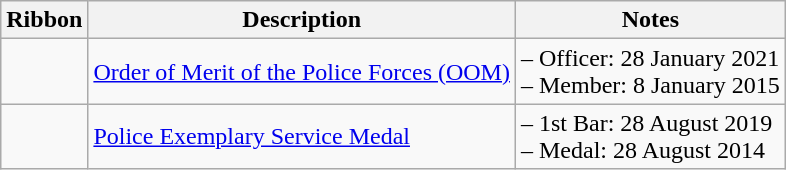<table class="wikitable">
<tr>
<th>Ribbon</th>
<th>Description</th>
<th>Notes</th>
</tr>
<tr>
<td></td>
<td><a href='#'>Order of Merit of the Police Forces (OOM)</a></td>
<td>– Officer: 28 January 2021<br>– Member: 8 January 2015</td>
</tr>
<tr>
<td></td>
<td><a href='#'>Police Exemplary Service Medal</a></td>
<td>– 1st Bar: 28 August 2019<br>– Medal: 28 August 2014</td>
</tr>
</table>
